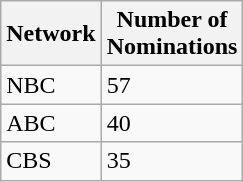<table class="wikitable">
<tr>
<th>Network</th>
<th>Number of<br>Nominations</th>
</tr>
<tr>
<td>NBC</td>
<td>57</td>
</tr>
<tr>
<td>ABC</td>
<td>40</td>
</tr>
<tr>
<td>CBS</td>
<td>35</td>
</tr>
</table>
